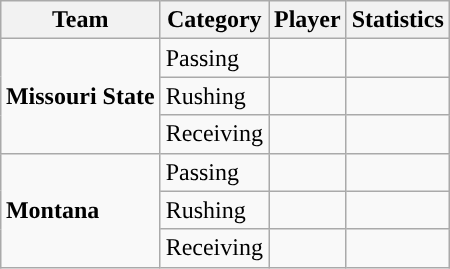<table class="wikitable" style="float: right;">
<tr>
<th>Team</th>
<th>Category</th>
<th>Player</th>
<th>Statistics</th>
</tr>
<tr>
<td rowspan=3><strong>Missouri State</strong></td>
<td>Passing</td>
<td></td>
<td></td>
</tr>
<tr>
<td>Rushing</td>
<td></td>
<td></td>
</tr>
<tr>
<td>Receiving</td>
<td></td>
<td></td>
</tr>
<tr>
<td rowspan=3><strong>Montana</strong></td>
<td>Passing</td>
<td></td>
<td></td>
</tr>
<tr>
<td>Rushing</td>
<td></td>
<td></td>
</tr>
<tr>
<td>Receiving</td>
<td></td>
<td></td>
</tr>
</table>
